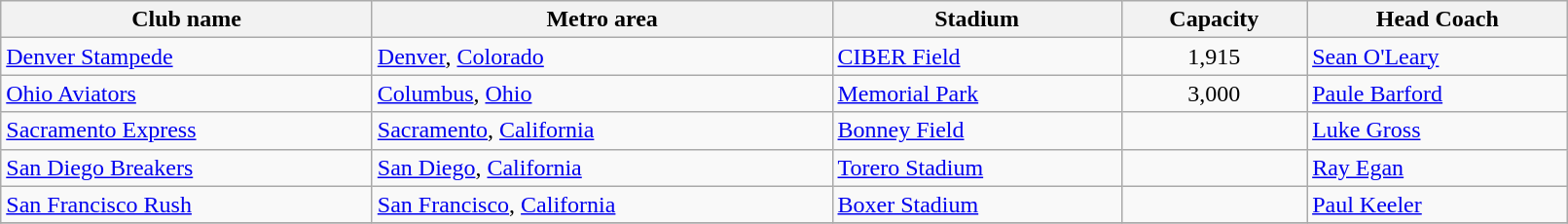<table class="wikitable sortable" style="width:85%; text-align:left">
<tr>
<th>Club name</th>
<th>Metro area</th>
<th>Stadium</th>
<th>Capacity</th>
<th>Head Coach</th>
</tr>
<tr>
<td><a href='#'>Denver Stampede</a></td>
<td><a href='#'>Denver</a>, <a href='#'>Colorado</a></td>
<td><a href='#'>CIBER Field</a></td>
<td style="text-align:center;">1,915</td>
<td> <a href='#'>Sean O'Leary</a></td>
</tr>
<tr>
<td><a href='#'>Ohio Aviators</a></td>
<td><a href='#'>Columbus</a>, <a href='#'>Ohio</a></td>
<td><a href='#'>Memorial Park</a></td>
<td align=center>3,000</td>
<td> <a href='#'>Paule Barford</a></td>
</tr>
<tr>
<td><a href='#'>Sacramento Express</a></td>
<td><a href='#'>Sacramento</a>, <a href='#'>California</a></td>
<td><a href='#'>Bonney Field</a></td>
<td align=center></td>
<td> <a href='#'>Luke Gross</a></td>
</tr>
<tr>
<td><a href='#'>San Diego Breakers</a></td>
<td><a href='#'>San Diego</a>, <a href='#'>California</a></td>
<td><a href='#'>Torero Stadium</a></td>
<td align=center></td>
<td> <a href='#'>Ray Egan</a></td>
</tr>
<tr>
<td><a href='#'>San Francisco Rush</a></td>
<td><a href='#'>San Francisco</a>, <a href='#'>California</a></td>
<td><a href='#'>Boxer Stadium</a></td>
<td align=center></td>
<td> <a href='#'>Paul Keeler</a></td>
</tr>
<tr>
</tr>
</table>
